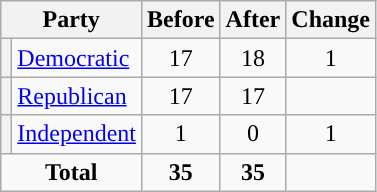<table class="wikitable" style="text-align:center;">
<tr>
<th colspan="2">Party</th>
<th>Before</th>
<th>After</th>
<th>Change</th>
</tr>
<tr>
<th style="background-color:"></th>
<td style="text-align:left;"><a href='#'>Democratic</a></td>
<td>17</td>
<td>18</td>
<td> 1</td>
</tr>
<tr>
<th style="background-color:"></th>
<td style="text-align:left;"><a href='#'>Republican</a></td>
<td>17</td>
<td>17</td>
<td></td>
</tr>
<tr>
<th style="background-color:"></th>
<td style="text-align:left;"><a href='#'>Independent</a></td>
<td>1</td>
<td>0</td>
<td> 1</td>
</tr>
<tr>
<td colspan="2"><strong>Total</strong></td>
<td><strong>35</strong></td>
<td><strong>35</strong></td>
<td></td>
</tr>
</table>
